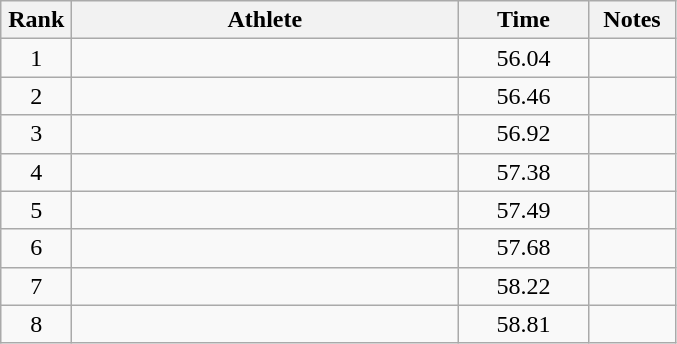<table class="wikitable" style="text-align:center">
<tr>
<th width=40>Rank</th>
<th width=250>Athlete</th>
<th width=80>Time</th>
<th width=50>Notes</th>
</tr>
<tr>
<td>1</td>
<td align=left></td>
<td>56.04</td>
<td></td>
</tr>
<tr>
<td>2</td>
<td align=left></td>
<td>56.46</td>
<td></td>
</tr>
<tr>
<td>3</td>
<td align=left></td>
<td>56.92</td>
<td></td>
</tr>
<tr>
<td>4</td>
<td align=left></td>
<td>57.38</td>
<td></td>
</tr>
<tr>
<td>5</td>
<td align=left></td>
<td>57.49</td>
<td></td>
</tr>
<tr>
<td>6</td>
<td align=left></td>
<td>57.68</td>
<td></td>
</tr>
<tr>
<td>7</td>
<td align=left></td>
<td>58.22</td>
<td></td>
</tr>
<tr>
<td>8</td>
<td align=left></td>
<td>58.81</td>
<td></td>
</tr>
</table>
